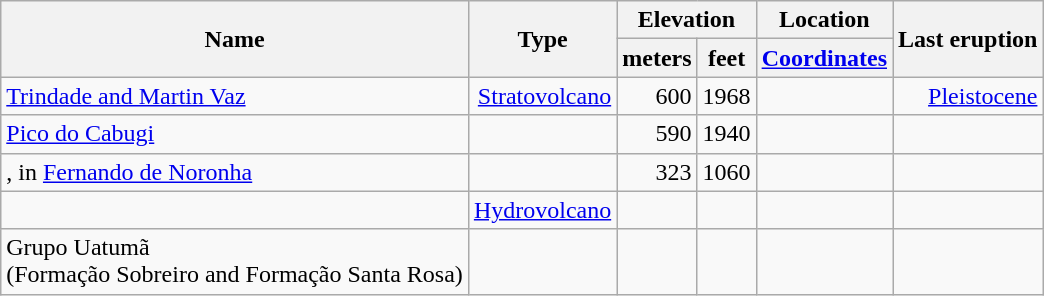<table class="wikitable sortable" style="text-align:right;">
<tr style="text-align:center;">
<th rowspan="2">Name</th>
<th rowspan="2">Type</th>
<th colspan="2">Elevation</th>
<th>Location</th>
<th rowspan="2">Last eruption</th>
</tr>
<tr style="text-align:center;">
<th>meters</th>
<th>feet</th>
<th><a href='#'>Coordinates</a></th>
</tr>
<tr>
<td align="left"><a href='#'>Trindade and Martin Vaz</a></td>
<td><a href='#'>Stratovolcano</a></td>
<td>600</td>
<td>1968</td>
<td></td>
<td><a href='#'>Pleistocene</a></td>
</tr>
<tr>
<td align="left"><a href='#'>Pico do Cabugi</a></td>
<td></td>
<td>590</td>
<td>1940</td>
<td></td>
<td></td>
</tr>
<tr>
<td align="left">, in <a href='#'>Fernando de Noronha</a></td>
<td></td>
<td>323</td>
<td>1060</td>
<td></td>
<td></td>
</tr>
<tr>
<td align="left"></td>
<td><a href='#'>Hydrovolcano</a></td>
<td></td>
<td></td>
<td></td>
<td></td>
</tr>
<tr>
<td align="left">Grupo Uatumã<br>(Formação Sobreiro and Formação Santa Rosa)</td>
<td></td>
<td></td>
<td></td>
<td></td>
<td></td>
</tr>
</table>
